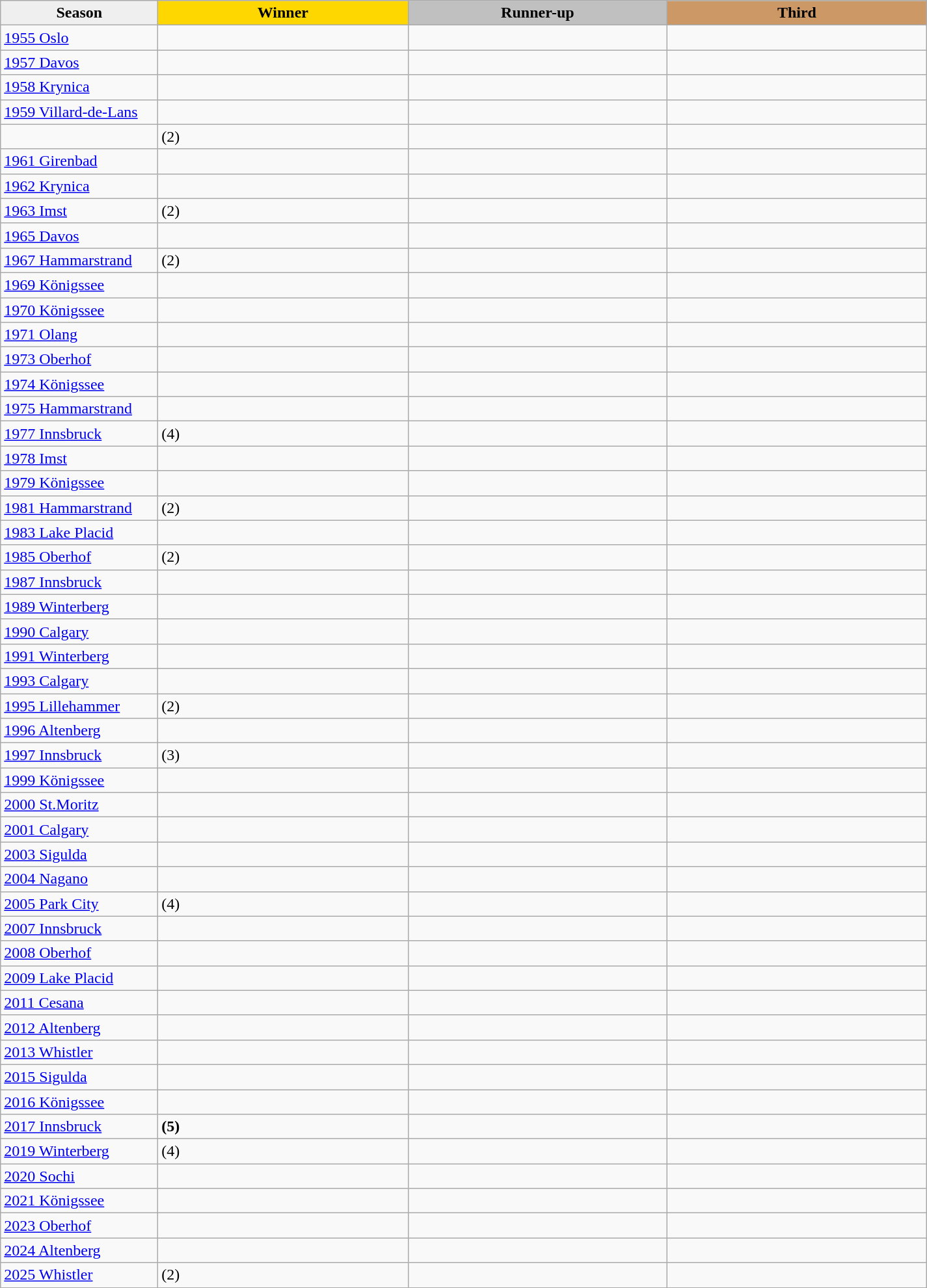<table class="wikitable sortable" style="width:950px;">
<tr>
<th style="width:17%; background:#efefef;">Season</th>
<th style="width:27%; background:gold">Winner</th>
<th style="width:28%; background:silver">Runner-up</th>
<th style="width:28%; background:#CC9966">Third</th>
</tr>
<tr>
<td><a href='#'>1955 Oslo</a></td>
<td></td>
<td></td>
<td></td>
</tr>
<tr>
<td><a href='#'>1957 Davos</a></td>
<td></td>
<td></td>
<td></td>
</tr>
<tr>
<td><a href='#'>1958 Krynica</a></td>
<td></td>
<td></td>
<td></td>
</tr>
<tr>
<td><a href='#'>1959 Villard-de-Lans</a></td>
<td></td>
<td></td>
<td></td>
</tr>
<tr>
<td><a href='#'></a></td>
<td> (2)</td>
<td></td>
<td></td>
</tr>
<tr>
<td><a href='#'>1961 Girenbad</a></td>
<td></td>
<td></td>
<td></td>
</tr>
<tr>
<td><a href='#'>1962 Krynica</a></td>
<td></td>
<td></td>
<td></td>
</tr>
<tr>
<td><a href='#'>1963 Imst</a></td>
<td> (2)</td>
<td></td>
<td></td>
</tr>
<tr>
<td><a href='#'>1965 Davos</a></td>
<td></td>
<td></td>
<td></td>
</tr>
<tr>
<td><a href='#'>1967 Hammarstrand</a></td>
<td> (2)</td>
<td></td>
<td></td>
</tr>
<tr>
<td><a href='#'>1969 Königssee</a></td>
<td></td>
<td></td>
<td></td>
</tr>
<tr>
<td><a href='#'>1970 Königssee</a></td>
<td></td>
<td></td>
<td></td>
</tr>
<tr>
<td><a href='#'>1971 Olang</a></td>
<td></td>
<td></td>
<td></td>
</tr>
<tr>
<td><a href='#'>1973 Oberhof</a></td>
<td></td>
<td></td>
<td></td>
</tr>
<tr>
<td><a href='#'>1974 Königssee</a></td>
<td></td>
<td></td>
<td></td>
</tr>
<tr>
<td><a href='#'>1975 Hammarstrand</a></td>
<td></td>
<td></td>
<td></td>
</tr>
<tr>
<td><a href='#'>1977 Innsbruck</a></td>
<td> (4)</td>
<td></td>
<td></td>
</tr>
<tr>
<td><a href='#'>1978 Imst</a></td>
<td></td>
<td></td>
<td></td>
</tr>
<tr>
<td><a href='#'>1979 Königssee</a></td>
<td></td>
<td></td>
<td></td>
</tr>
<tr>
<td><a href='#'>1981 Hammarstrand</a></td>
<td> (2)</td>
<td></td>
<td></td>
</tr>
<tr>
<td><a href='#'>1983 Lake Placid</a></td>
<td></td>
<td></td>
<td></td>
</tr>
<tr>
<td><a href='#'>1985 Oberhof</a></td>
<td> (2)</td>
<td></td>
<td></td>
</tr>
<tr>
<td><a href='#'>1987 Innsbruck</a></td>
<td></td>
<td></td>
<td></td>
</tr>
<tr>
<td><a href='#'>1989 Winterberg</a></td>
<td></td>
<td></td>
<td></td>
</tr>
<tr>
<td><a href='#'>1990 Calgary</a></td>
<td></td>
<td></td>
<td></td>
</tr>
<tr>
<td><a href='#'>1991 Winterberg</a></td>
<td></td>
<td></td>
<td></td>
</tr>
<tr>
<td><a href='#'>1993 Calgary</a></td>
<td></td>
<td></td>
<td></td>
</tr>
<tr>
<td><a href='#'>1995 Lillehammer</a></td>
<td> (2)</td>
<td></td>
<td></td>
</tr>
<tr>
<td><a href='#'>1996 Altenberg</a></td>
<td></td>
<td></td>
<td></td>
</tr>
<tr>
<td><a href='#'>1997 Innsbruck</a></td>
<td> (3)</td>
<td></td>
<td></td>
</tr>
<tr>
<td><a href='#'>1999 Königssee</a></td>
<td></td>
<td></td>
<td></td>
</tr>
<tr>
<td><a href='#'>2000 St.Moritz</a></td>
<td></td>
<td></td>
<td></td>
</tr>
<tr>
<td><a href='#'>2001 Calgary</a></td>
<td></td>
<td></td>
<td></td>
</tr>
<tr>
<td><a href='#'>2003 Sigulda</a></td>
<td></td>
<td></td>
<td></td>
</tr>
<tr>
<td><a href='#'>2004 Nagano</a></td>
<td></td>
<td></td>
<td></td>
</tr>
<tr>
<td><a href='#'>2005 Park City</a></td>
<td> (4)</td>
<td></td>
<td></td>
</tr>
<tr>
<td><a href='#'>2007 Innsbruck</a></td>
<td></td>
<td></td>
<td></td>
</tr>
<tr>
<td><a href='#'>2008 Oberhof</a></td>
<td></td>
<td></td>
<td></td>
</tr>
<tr>
<td><a href='#'>2009 Lake Placid</a></td>
<td></td>
<td></td>
<td></td>
</tr>
<tr>
<td><a href='#'>2011 Cesana</a></td>
<td></td>
<td></td>
<td></td>
</tr>
<tr>
<td><a href='#'>2012 Altenberg</a></td>
<td></td>
<td></td>
<td></td>
</tr>
<tr>
<td><a href='#'>2013 Whistler</a></td>
<td></td>
<td></td>
<td></td>
</tr>
<tr>
<td><a href='#'>2015 Sigulda</a></td>
<td></td>
<td></td>
<td></td>
</tr>
<tr>
<td><a href='#'>2016 Königssee</a></td>
<td></td>
<td></td>
<td></td>
</tr>
<tr>
<td><a href='#'>2017 Innsbruck</a></td>
<td> <strong>(5)</strong></td>
<td></td>
<td></td>
</tr>
<tr>
<td><a href='#'>2019 Winterberg</a></td>
<td> (4)</td>
<td></td>
<td></td>
</tr>
<tr>
<td><a href='#'>2020 Sochi</a></td>
<td></td>
<td></td>
<td></td>
</tr>
<tr>
<td><a href='#'>2021 Königssee</a></td>
<td></td>
<td></td>
<td></td>
</tr>
<tr>
<td><a href='#'>2023 Oberhof</a></td>
<td></td>
<td></td>
<td></td>
</tr>
<tr>
<td><a href='#'>2024 Altenberg</a></td>
<td></td>
<td></td>
<td></td>
</tr>
<tr>
<td><a href='#'>2025 Whistler</a></td>
<td> (2)</td>
<td></td>
<td></td>
</tr>
</table>
